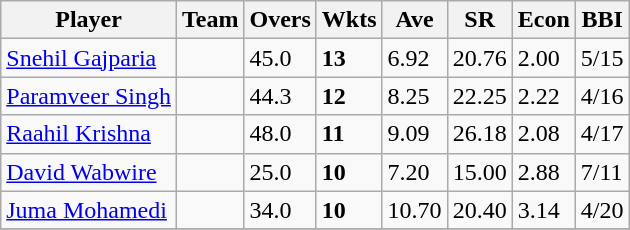<table class="wikitable sortable">
<tr>
<th>Player</th>
<th>Team</th>
<th>Overs</th>
<th>Wkts</th>
<th>Ave</th>
<th>SR</th>
<th>Econ</th>
<th>BBI</th>
</tr>
<tr>
<td><a href='#'>Snehil Gajparia</a></td>
<td></td>
<td>45.0</td>
<td><strong>13</strong></td>
<td>6.92</td>
<td>20.76</td>
<td>2.00</td>
<td>5/15</td>
</tr>
<tr>
<td><a href='#'>Paramveer Singh</a></td>
<td></td>
<td>44.3</td>
<td><strong>12</strong></td>
<td>8.25</td>
<td>22.25</td>
<td>2.22</td>
<td>4/16</td>
</tr>
<tr>
<td><a href='#'>Raahil Krishna</a></td>
<td></td>
<td>48.0</td>
<td><strong>11</strong></td>
<td>9.09</td>
<td>26.18</td>
<td>2.08</td>
<td>4/17</td>
</tr>
<tr>
<td><a href='#'>David Wabwire</a></td>
<td></td>
<td>25.0</td>
<td><strong>10</strong></td>
<td>7.20</td>
<td>15.00</td>
<td>2.88</td>
<td>7/11</td>
</tr>
<tr>
<td><a href='#'>Juma Mohamedi</a></td>
<td></td>
<td>34.0</td>
<td><strong>10</strong></td>
<td>10.70</td>
<td>20.40</td>
<td>3.14</td>
<td>4/20</td>
</tr>
<tr>
</tr>
</table>
